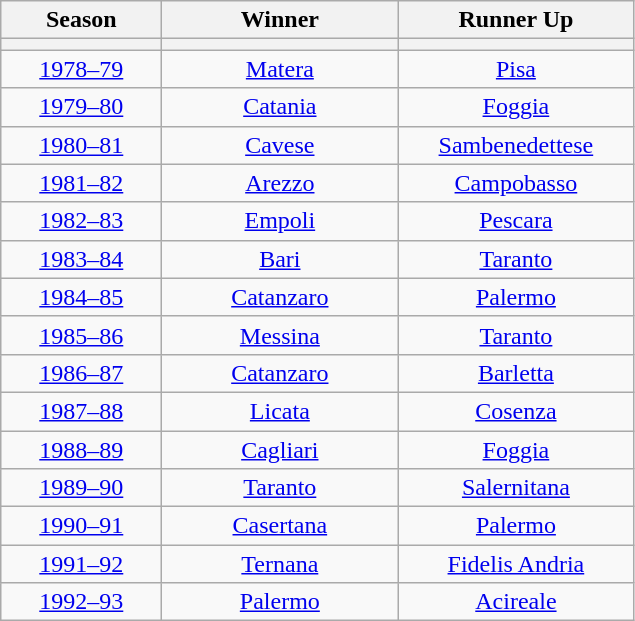<table class="wikitable" style="text-align: center">
<tr>
<th>Season</th>
<th>Winner</th>
<th>Runner Up</th>
</tr>
<tr>
<th width=100></th>
<th width=150></th>
<th width=150></th>
</tr>
<tr>
<td><a href='#'>1978–79</a></td>
<td><a href='#'>Matera</a></td>
<td><a href='#'>Pisa</a></td>
</tr>
<tr>
<td><a href='#'>1979–80</a></td>
<td><a href='#'>Catania</a></td>
<td><a href='#'>Foggia</a></td>
</tr>
<tr>
<td><a href='#'>1980–81</a></td>
<td><a href='#'>Cavese</a></td>
<td><a href='#'>Sambenedettese</a></td>
</tr>
<tr>
<td><a href='#'>1981–82</a></td>
<td><a href='#'>Arezzo</a></td>
<td><a href='#'>Campobasso</a></td>
</tr>
<tr>
<td><a href='#'>1982–83</a></td>
<td><a href='#'>Empoli</a></td>
<td><a href='#'>Pescara</a></td>
</tr>
<tr>
<td><a href='#'>1983–84</a></td>
<td><a href='#'>Bari</a></td>
<td><a href='#'>Taranto</a></td>
</tr>
<tr>
<td><a href='#'>1984–85</a></td>
<td><a href='#'>Catanzaro</a></td>
<td><a href='#'>Palermo</a></td>
</tr>
<tr>
<td><a href='#'>1985–86</a></td>
<td><a href='#'>Messina</a></td>
<td><a href='#'>Taranto</a></td>
</tr>
<tr>
<td><a href='#'>1986–87</a></td>
<td><a href='#'>Catanzaro</a></td>
<td><a href='#'>Barletta</a></td>
</tr>
<tr>
<td><a href='#'>1987–88</a></td>
<td><a href='#'>Licata</a></td>
<td><a href='#'>Cosenza</a></td>
</tr>
<tr>
<td><a href='#'>1988–89</a></td>
<td><a href='#'>Cagliari</a></td>
<td><a href='#'>Foggia</a></td>
</tr>
<tr>
<td><a href='#'>1989–90</a></td>
<td><a href='#'>Taranto</a></td>
<td><a href='#'>Salernitana</a></td>
</tr>
<tr>
<td><a href='#'>1990–91</a></td>
<td><a href='#'>Casertana</a></td>
<td><a href='#'>Palermo</a></td>
</tr>
<tr>
<td><a href='#'>1991–92</a></td>
<td><a href='#'>Ternana</a></td>
<td><a href='#'>Fidelis Andria</a></td>
</tr>
<tr>
<td><a href='#'>1992–93</a></td>
<td><a href='#'>Palermo</a></td>
<td><a href='#'>Acireale</a></td>
</tr>
</table>
